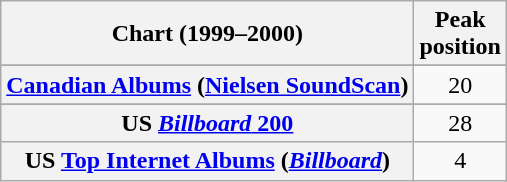<table class="wikitable sortable plainrowheaders">
<tr>
<th>Chart (1999–2000)</th>
<th>Peak<br>position</th>
</tr>
<tr>
</tr>
<tr>
<th scope="row"><a href='#'>Canadian Albums</a> (<a href='#'>Nielsen SoundScan</a>)</th>
<td align=center>20</td>
</tr>
<tr>
</tr>
<tr>
</tr>
<tr>
</tr>
<tr>
<th scope="row">US <a href='#'><em>Billboard</em> 200</a></th>
<td align=center>28</td>
</tr>
<tr>
<th scope="row">US <a href='#'>Top Internet Albums</a> (<em><a href='#'>Billboard</a></em>)</th>
<td align=center>4</td>
</tr>
</table>
